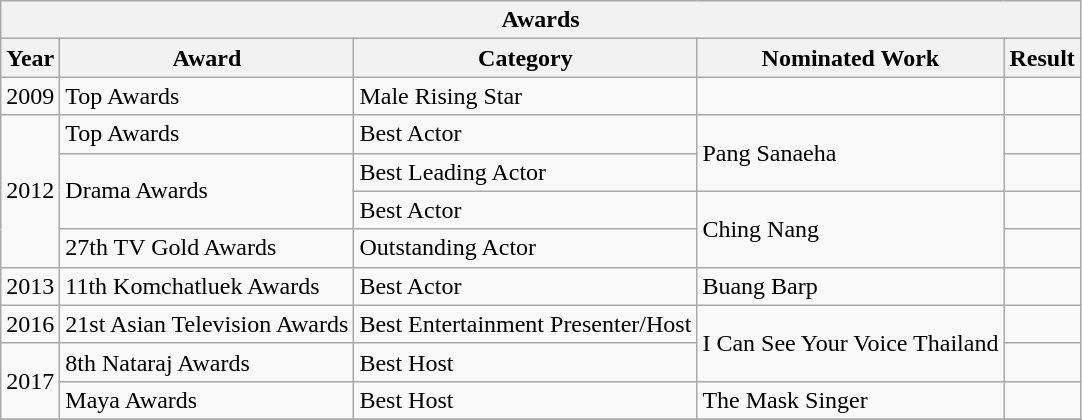<table class="wikitable" style="font-size: 100%;">
<tr>
<th colspan="5">Awards</th>
</tr>
<tr>
<th>Year</th>
<th>Award</th>
<th>Category</th>
<th>Nominated Work</th>
<th>Result</th>
</tr>
<tr>
<td>2009</td>
<td>Top Awards</td>
<td>Male Rising Star</td>
<td></td>
<td></td>
</tr>
<tr>
<td rowspan="4">2012</td>
<td>Top Awards</td>
<td>Best Actor</td>
<td rowspan="2">Pang Sanaeha</td>
<td></td>
</tr>
<tr>
<td rowspan="2">Drama Awards</td>
<td>Best Leading Actor</td>
<td></td>
</tr>
<tr>
<td>Best Actor</td>
<td rowspan="2">Ching Nang</td>
<td></td>
</tr>
<tr>
<td>27th TV Gold Awards</td>
<td>Outstanding Actor</td>
<td></td>
</tr>
<tr>
<td>2013</td>
<td>11th Komchatluek Awards</td>
<td>Best Actor</td>
<td>Buang Barp</td>
<td></td>
</tr>
<tr>
<td>2016</td>
<td>21st Asian Television Awards</td>
<td>Best Entertainment Presenter/Host</td>
<td rowspan=2>I Can See Your Voice Thailand</td>
<td></td>
</tr>
<tr>
<td rowspan="2">2017</td>
<td>8th Nataraj Awards</td>
<td>Best Host</td>
<td></td>
</tr>
<tr>
<td>Maya Awards</td>
<td>Best Host</td>
<td>The Mask Singer</td>
<td></td>
</tr>
<tr>
</tr>
</table>
